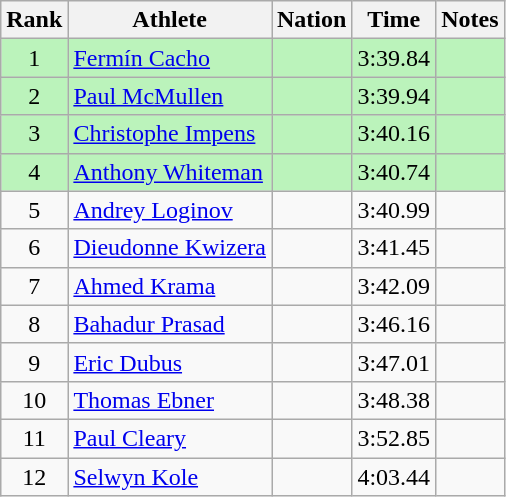<table class="wikitable sortable" style="text-align:center">
<tr>
<th>Rank</th>
<th>Athlete</th>
<th>Nation</th>
<th>Time</th>
<th>Notes</th>
</tr>
<tr bgcolor=bbf3bb>
<td>1</td>
<td align=left><a href='#'>Fermín Cacho</a></td>
<td align=left></td>
<td>3:39.84</td>
<td></td>
</tr>
<tr bgcolor=bbf3bb>
<td>2</td>
<td align=left><a href='#'>Paul McMullen</a></td>
<td align=left></td>
<td>3:39.94</td>
<td></td>
</tr>
<tr bgcolor=bbf3bb>
<td>3</td>
<td align=left><a href='#'>Christophe Impens</a></td>
<td align=left></td>
<td>3:40.16</td>
<td></td>
</tr>
<tr bgcolor=bbf3bb>
<td>4</td>
<td align=left><a href='#'>Anthony Whiteman</a></td>
<td align=left></td>
<td>3:40.74</td>
<td></td>
</tr>
<tr>
<td>5</td>
<td align=left><a href='#'>Andrey Loginov</a></td>
<td align=left></td>
<td>3:40.99</td>
<td></td>
</tr>
<tr>
<td>6</td>
<td align=left><a href='#'>Dieudonne Kwizera</a></td>
<td align=left></td>
<td>3:41.45</td>
<td></td>
</tr>
<tr>
<td>7</td>
<td align=left><a href='#'>Ahmed Krama</a></td>
<td align=left></td>
<td>3:42.09</td>
<td></td>
</tr>
<tr>
<td>8</td>
<td align=left><a href='#'>Bahadur Prasad</a></td>
<td align=left></td>
<td>3:46.16</td>
<td></td>
</tr>
<tr>
<td>9</td>
<td align=left><a href='#'>Eric Dubus</a></td>
<td align=left></td>
<td>3:47.01</td>
<td></td>
</tr>
<tr>
<td>10</td>
<td align=left><a href='#'>Thomas Ebner</a></td>
<td align=left></td>
<td>3:48.38</td>
<td></td>
</tr>
<tr>
<td>11</td>
<td align=left><a href='#'>Paul Cleary</a></td>
<td align=left></td>
<td>3:52.85</td>
<td></td>
</tr>
<tr>
<td>12</td>
<td align=left><a href='#'>Selwyn Kole</a></td>
<td align=left></td>
<td>4:03.44</td>
<td></td>
</tr>
</table>
